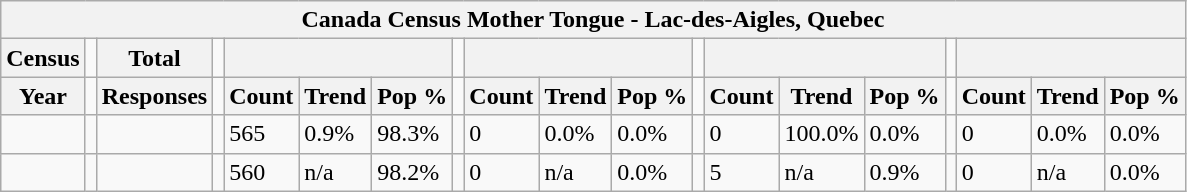<table class="wikitable">
<tr>
<th colspan="19">Canada Census Mother Tongue - Lac-des-Aigles, Quebec</th>
</tr>
<tr>
<th>Census</th>
<td></td>
<th>Total</th>
<td colspan="1"></td>
<th colspan="3"></th>
<td colspan="1"></td>
<th colspan="3"></th>
<td colspan="1"></td>
<th colspan="3"></th>
<td colspan="1"></td>
<th colspan="3"></th>
</tr>
<tr>
<th>Year</th>
<td></td>
<th>Responses</th>
<td></td>
<th>Count</th>
<th>Trend</th>
<th>Pop %</th>
<td></td>
<th>Count</th>
<th>Trend</th>
<th>Pop %</th>
<td></td>
<th>Count</th>
<th>Trend</th>
<th>Pop %</th>
<td></td>
<th>Count</th>
<th>Trend</th>
<th>Pop %</th>
</tr>
<tr>
<td></td>
<td></td>
<td></td>
<td></td>
<td>565</td>
<td> 0.9%</td>
<td>98.3%</td>
<td></td>
<td>0</td>
<td> 0.0%</td>
<td>0.0%</td>
<td></td>
<td>0</td>
<td> 100.0%</td>
<td>0.0%</td>
<td></td>
<td>0</td>
<td> 0.0%</td>
<td>0.0%</td>
</tr>
<tr>
<td></td>
<td></td>
<td></td>
<td></td>
<td>560</td>
<td>n/a</td>
<td>98.2%</td>
<td></td>
<td>0</td>
<td>n/a</td>
<td>0.0%</td>
<td></td>
<td>5</td>
<td>n/a</td>
<td>0.9%</td>
<td></td>
<td>0</td>
<td>n/a</td>
<td>0.0%</td>
</tr>
</table>
